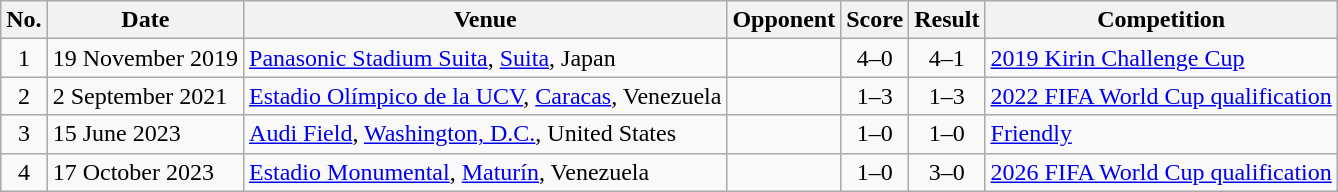<table class="wikitable sortable">
<tr>
<th scope="col">No.</th>
<th scope="col">Date</th>
<th scope="col">Venue</th>
<th scope="col">Opponent</th>
<th scope="col">Score</th>
<th scope="col">Result</th>
<th scope="col">Competition</th>
</tr>
<tr>
<td align="center">1</td>
<td>19 November 2019</td>
<td><a href='#'>Panasonic Stadium Suita</a>, <a href='#'>Suita</a>, Japan</td>
<td></td>
<td align="center">4–0</td>
<td align="center">4–1</td>
<td><a href='#'>2019 Kirin Challenge Cup</a></td>
</tr>
<tr>
<td align="center">2</td>
<td>2 September 2021</td>
<td><a href='#'>Estadio Olímpico de la UCV</a>, <a href='#'>Caracas</a>, Venezuela</td>
<td></td>
<td align="center">1–3</td>
<td align="center">1–3</td>
<td><a href='#'>2022 FIFA World Cup qualification</a></td>
</tr>
<tr>
<td align="center">3</td>
<td>15 June 2023</td>
<td><a href='#'>Audi Field</a>, <a href='#'>Washington, D.C.</a>, United States</td>
<td></td>
<td align="center">1–0</td>
<td align="center">1–0</td>
<td><a href='#'>Friendly</a></td>
</tr>
<tr>
<td align="center">4</td>
<td>17 October 2023</td>
<td><a href='#'>Estadio Monumental</a>, <a href='#'>Maturín</a>, Venezuela</td>
<td></td>
<td align="center">1–0</td>
<td align="center">3–0</td>
<td><a href='#'>2026 FIFA World Cup qualification</a></td>
</tr>
</table>
